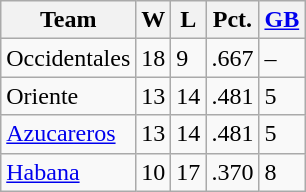<table class="wikitable">
<tr>
<th>Team</th>
<th>W</th>
<th>L</th>
<th>Pct.</th>
<th><a href='#'>GB</a></th>
</tr>
<tr>
<td>Occidentales</td>
<td>18</td>
<td>9</td>
<td>.667</td>
<td>–</td>
</tr>
<tr>
<td>Oriente</td>
<td>13</td>
<td>14</td>
<td>.481</td>
<td>5</td>
</tr>
<tr>
<td><a href='#'>Azucareros</a></td>
<td>13</td>
<td>14</td>
<td>.481</td>
<td>5</td>
</tr>
<tr>
<td><a href='#'>Habana</a></td>
<td>10</td>
<td>17</td>
<td>.370</td>
<td>8</td>
</tr>
</table>
